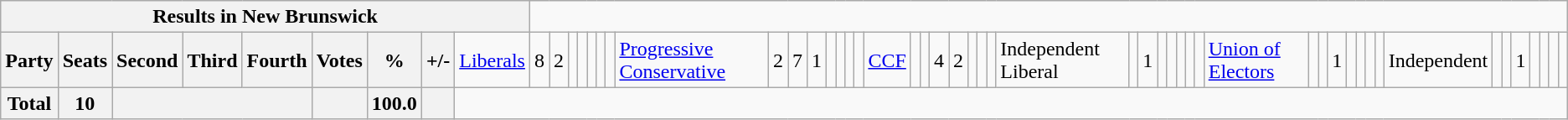<table class="wikitable">
<tr>
<th colspan=10>Results in New Brunswick</th>
</tr>
<tr>
<th colspan=2>Party</th>
<th>Seats</th>
<th>Second</th>
<th>Third</th>
<th>Fourth</th>
<th>Votes</th>
<th>%</th>
<th>+/-<br></th>
<td><a href='#'>Liberals</a></td>
<td align="right">8</td>
<td align="right">2</td>
<td align="right"></td>
<td align="right"></td>
<td align="right"></td>
<td align="right"></td>
<td align="right"><br></td>
<td><a href='#'>Progressive Conservative</a></td>
<td align="right">2</td>
<td align="right">7</td>
<td align="right">1</td>
<td align="right"></td>
<td align="right"></td>
<td align="right"></td>
<td align="right"><br></td>
<td><a href='#'>CCF</a></td>
<td align="right"></td>
<td align="right"></td>
<td align="right">4</td>
<td align="right">2</td>
<td align="right"></td>
<td align="right"></td>
<td align="right"><br></td>
<td>Independent Liberal</td>
<td align="right"></td>
<td align="right">1</td>
<td align="right"></td>
<td align="right"></td>
<td align="right"></td>
<td align="right"></td>
<td align="right"><br></td>
<td><a href='#'>Union of Electors</a></td>
<td align="right"></td>
<td align="right"></td>
<td align="right">1</td>
<td align="right"></td>
<td align="right"></td>
<td align="right"></td>
<td align="right"><br></td>
<td>Independent</td>
<td align="right"></td>
<td align="right"></td>
<td align="right">1</td>
<td align="right"></td>
<td align="right"></td>
<td align="right"></td>
<td align="right"></td>
</tr>
<tr>
<th colspan="2">Total</th>
<th>10</th>
<th colspan="3"></th>
<th></th>
<th>100.0</th>
<th></th>
</tr>
</table>
